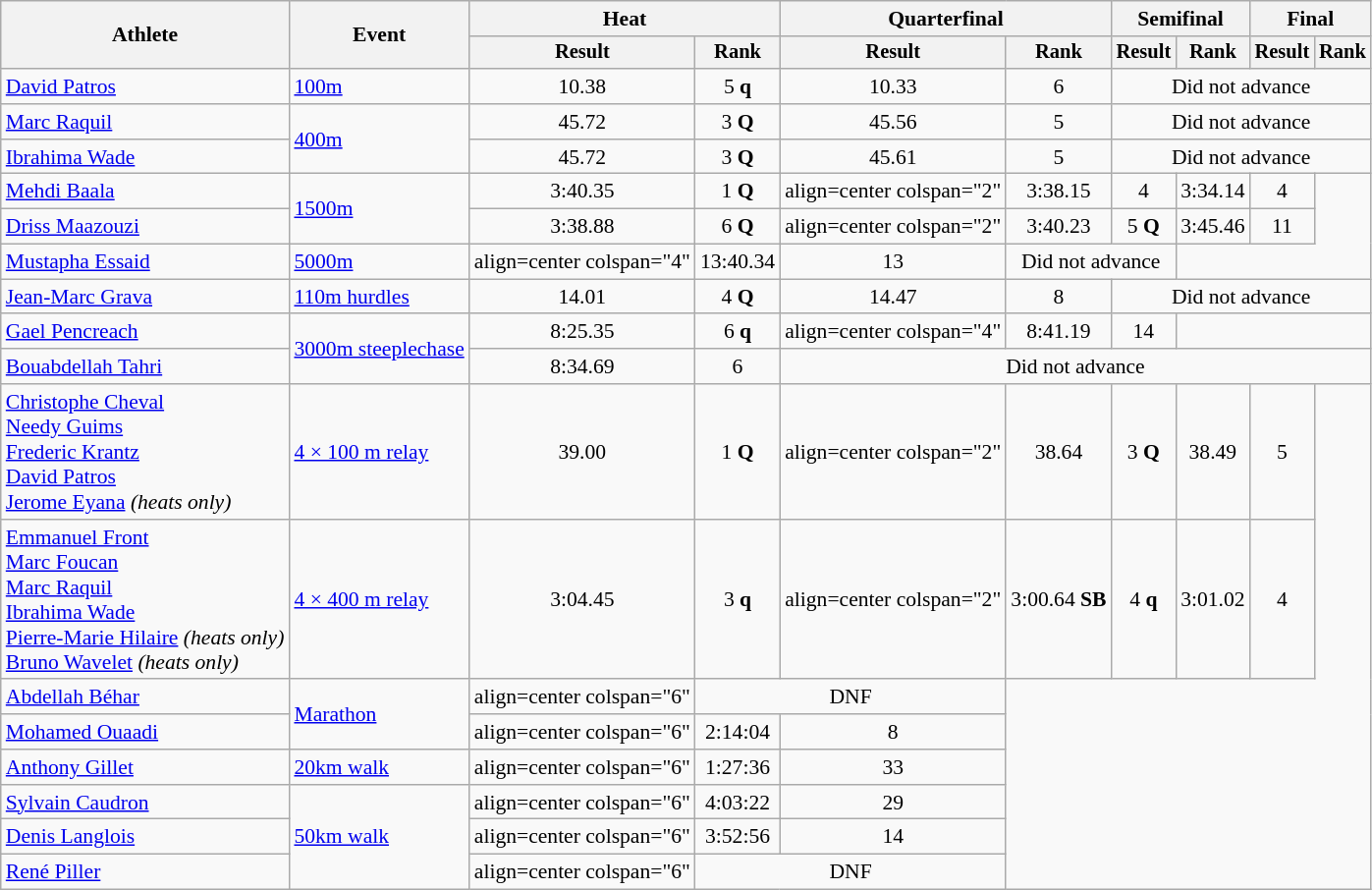<table class=wikitable style="font-size:90%">
<tr>
<th rowspan="2">Athlete</th>
<th rowspan="2">Event</th>
<th colspan="2">Heat</th>
<th colspan="2">Quarterfinal</th>
<th colspan="2">Semifinal</th>
<th colspan="2">Final</th>
</tr>
<tr style="font-size:95%">
<th>Result</th>
<th>Rank</th>
<th>Result</th>
<th>Rank</th>
<th>Result</th>
<th>Rank</th>
<th>Result</th>
<th>Rank</th>
</tr>
<tr>
<td align=left><a href='#'>David Patros</a></td>
<td align=left><a href='#'>100m</a></td>
<td align=center>10.38</td>
<td align=center>5 <strong>q</strong></td>
<td align=center>10.33</td>
<td align=center>6</td>
<td align=center colspan="4">Did not advance</td>
</tr>
<tr>
<td align=left><a href='#'>Marc Raquil</a></td>
<td align=left rowspan="2"><a href='#'>400m</a></td>
<td align=center>45.72</td>
<td align=center>3 <strong>Q</strong></td>
<td align=center>45.56</td>
<td align=center>5</td>
<td align=center colspan="4">Did not advance</td>
</tr>
<tr>
<td align=left><a href='#'>Ibrahima Wade</a></td>
<td align=center>45.72</td>
<td align=center>3 <strong>Q</strong></td>
<td align=center>45.61</td>
<td align=center>5</td>
<td align=center colspan="4">Did not advance</td>
</tr>
<tr>
<td align=left><a href='#'>Mehdi Baala</a></td>
<td align=left rowspan="2"><a href='#'>1500m</a></td>
<td align=center>3:40.35</td>
<td align=center>1 <strong>Q</strong></td>
<td>align=center colspan="2" </td>
<td align=center>3:38.15</td>
<td align=center>4</td>
<td align=center>3:34.14</td>
<td align=center>4</td>
</tr>
<tr>
<td align=left><a href='#'>Driss Maazouzi</a></td>
<td align=center>3:38.88</td>
<td align=center>6 <strong>Q</strong></td>
<td>align=center colspan="2" </td>
<td align=center>3:40.23</td>
<td align=center>5 <strong>Q</strong></td>
<td align=center>3:45.46</td>
<td align=center>11</td>
</tr>
<tr>
<td align=left><a href='#'>Mustapha Essaid</a></td>
<td align=left><a href='#'>5000m</a></td>
<td>align=center colspan="4" </td>
<td align=center>13:40.34</td>
<td align=center>13</td>
<td align=center colspan="2">Did not advance</td>
</tr>
<tr>
<td align=left><a href='#'>Jean-Marc Grava</a></td>
<td align=left><a href='#'>110m hurdles</a></td>
<td align=center>14.01</td>
<td align=center>4 <strong>Q</strong></td>
<td align=center>14.47</td>
<td align=center>8</td>
<td align=center colspan="4">Did not advance</td>
</tr>
<tr>
<td align=left><a href='#'>Gael Pencreach</a></td>
<td align=left rowspan="2"><a href='#'>3000m steeplechase</a></td>
<td align=center>8:25.35</td>
<td align=center>6 <strong>q</strong></td>
<td>align=center colspan="4" </td>
<td align=center>8:41.19</td>
<td align=center>14</td>
</tr>
<tr>
<td align=left><a href='#'>Bouabdellah Tahri</a></td>
<td align=center>8:34.69</td>
<td align=center>6</td>
<td align=center colspan="6">Did not advance</td>
</tr>
<tr>
<td align=left><a href='#'>Christophe Cheval</a><br> <a href='#'>Needy Guims</a><br> <a href='#'>Frederic Krantz</a><br> <a href='#'>David Patros</a><br> <a href='#'>Jerome Eyana</a> <em>(heats only)</em></td>
<td align=left><a href='#'>4 × 100 m relay</a></td>
<td align=center>39.00</td>
<td align=center>1 <strong>Q</strong></td>
<td>align=center colspan="2" </td>
<td align=center>38.64</td>
<td align=center>3 <strong>Q</strong></td>
<td align=center>38.49</td>
<td align=center>5</td>
</tr>
<tr>
<td align=left><a href='#'>Emmanuel Front</a><br> <a href='#'>Marc Foucan</a><br> <a href='#'>Marc Raquil</a><br> <a href='#'>Ibrahima Wade</a><br> <a href='#'>Pierre-Marie Hilaire</a> <em>(heats only)</em><br> <a href='#'>Bruno Wavelet</a> <em>(heats only)</em></td>
<td align=left><a href='#'>4 × 400 m relay</a></td>
<td align=center>3:04.45</td>
<td align=center>3 <strong>q</strong></td>
<td>align=center colspan="2" </td>
<td align=center>3:00.64 <strong>SB</strong></td>
<td align=center>4 <strong>q</strong></td>
<td align=center>3:01.02</td>
<td align=center>4</td>
</tr>
<tr>
<td align=left><a href='#'>Abdellah Béhar</a></td>
<td align=left rowspan="2"><a href='#'>Marathon</a></td>
<td>align=center colspan="6" </td>
<td align=center colspan="2">DNF</td>
</tr>
<tr>
<td align=left><a href='#'>Mohamed Ouaadi</a></td>
<td>align=center colspan="6" </td>
<td align=center>2:14:04</td>
<td align=center>8</td>
</tr>
<tr>
<td align=left><a href='#'>Anthony Gillet</a></td>
<td align=left><a href='#'>20km walk</a></td>
<td>align=center colspan="6" </td>
<td align=center>1:27:36</td>
<td align=center>33</td>
</tr>
<tr>
<td align=left><a href='#'>Sylvain Caudron</a></td>
<td align=left rowspan="3"><a href='#'>50km walk</a></td>
<td>align=center colspan="6" </td>
<td align=center>4:03:22</td>
<td align=center>29</td>
</tr>
<tr>
<td align=left><a href='#'>Denis Langlois</a></td>
<td>align=center colspan="6" </td>
<td align=center>3:52:56</td>
<td align=center>14</td>
</tr>
<tr>
<td align=left><a href='#'>René Piller</a></td>
<td>align=center colspan="6" </td>
<td align=center colspan="2">DNF</td>
</tr>
</table>
